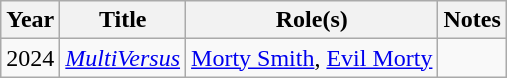<table class="wikitable sortable">
<tr>
<th>Year</th>
<th>Title</th>
<th>Role(s)</th>
<th>Notes</th>
</tr>
<tr>
<td>2024</td>
<td><em><a href='#'>MultiVersus</a></em></td>
<td><a href='#'>Morty Smith</a>, <a href='#'>Evil Morty</a></td>
<td></td>
</tr>
</table>
